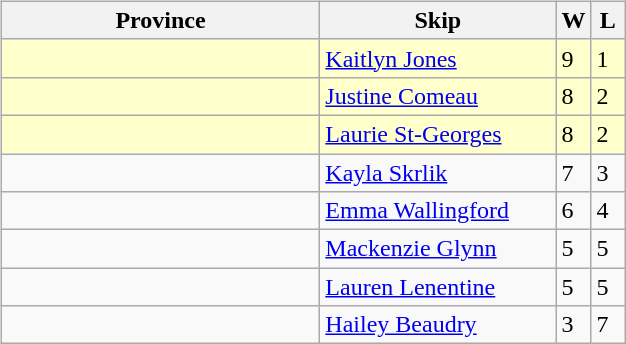<table>
<tr>
<td style="width:10%; vertical-align:top;"><br><table class="wikitable">
<tr>
<th width=205>Province</th>
<th width=150>Skip</th>
<th width=15>W</th>
<th width=15>L</th>
</tr>
<tr bgcolor=#ffffcc>
<td></td>
<td><a href='#'>Kaitlyn Jones</a></td>
<td>9</td>
<td>1</td>
</tr>
<tr bgcolor=#ffffcc>
<td></td>
<td><a href='#'>Justine Comeau</a></td>
<td>8</td>
<td>2</td>
</tr>
<tr bgcolor=#ffffcc>
<td></td>
<td><a href='#'>Laurie St-Georges</a></td>
<td>8</td>
<td>2</td>
</tr>
<tr>
<td></td>
<td><a href='#'>Kayla Skrlik</a></td>
<td>7</td>
<td>3</td>
</tr>
<tr>
<td></td>
<td><a href='#'>Emma Wallingford</a></td>
<td>6</td>
<td>4</td>
</tr>
<tr>
<td></td>
<td><a href='#'>Mackenzie Glynn</a></td>
<td>5</td>
<td>5</td>
</tr>
<tr>
<td></td>
<td><a href='#'>Lauren Lenentine</a></td>
<td>5</td>
<td>5</td>
</tr>
<tr>
<td></td>
<td><a href='#'>Hailey Beaudry</a></td>
<td>3</td>
<td>7</td>
</tr>
</table>
</td>
</tr>
<tr>
</tr>
</table>
